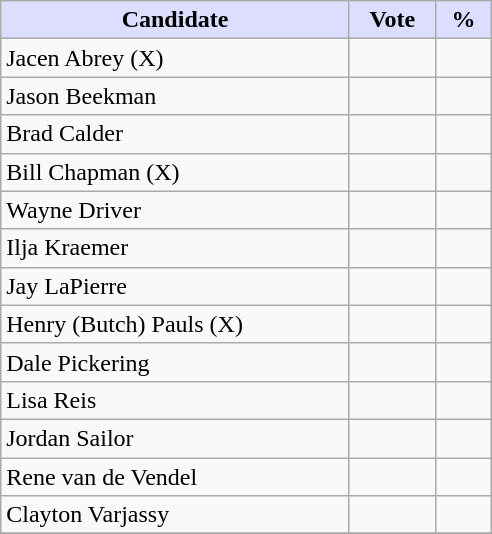<table class="wikitable">
<tr>
<th style="background:#ddf; width:225px;">Candidate</th>
<th style="background:#ddf; width:50px;">Vote</th>
<th style="background:#ddf; width:30px;">%</th>
</tr>
<tr>
<td>Jacen Abrey (X)</td>
<td></td>
<td></td>
</tr>
<tr>
<td>Jason Beekman</td>
<td></td>
<td></td>
</tr>
<tr>
<td>Brad Calder</td>
<td></td>
<td></td>
</tr>
<tr>
<td>Bill Chapman (X)</td>
<td></td>
<td></td>
</tr>
<tr>
<td>Wayne Driver</td>
<td></td>
<td></td>
</tr>
<tr>
<td>Ilja Kraemer</td>
<td></td>
<td></td>
</tr>
<tr>
<td>Jay LaPierre</td>
<td></td>
<td></td>
</tr>
<tr>
<td>Henry (Butch) Pauls (X)</td>
<td></td>
<td></td>
</tr>
<tr>
<td>Dale Pickering</td>
<td></td>
<td></td>
</tr>
<tr>
<td>Lisa Reis</td>
<td></td>
<td></td>
</tr>
<tr>
<td>Jordan Sailor</td>
<td></td>
<td></td>
</tr>
<tr>
<td>Rene van de Vendel</td>
<td></td>
<td></td>
</tr>
<tr>
<td>Clayton Varjassy</td>
<td></td>
<td></td>
</tr>
<tr>
</tr>
</table>
